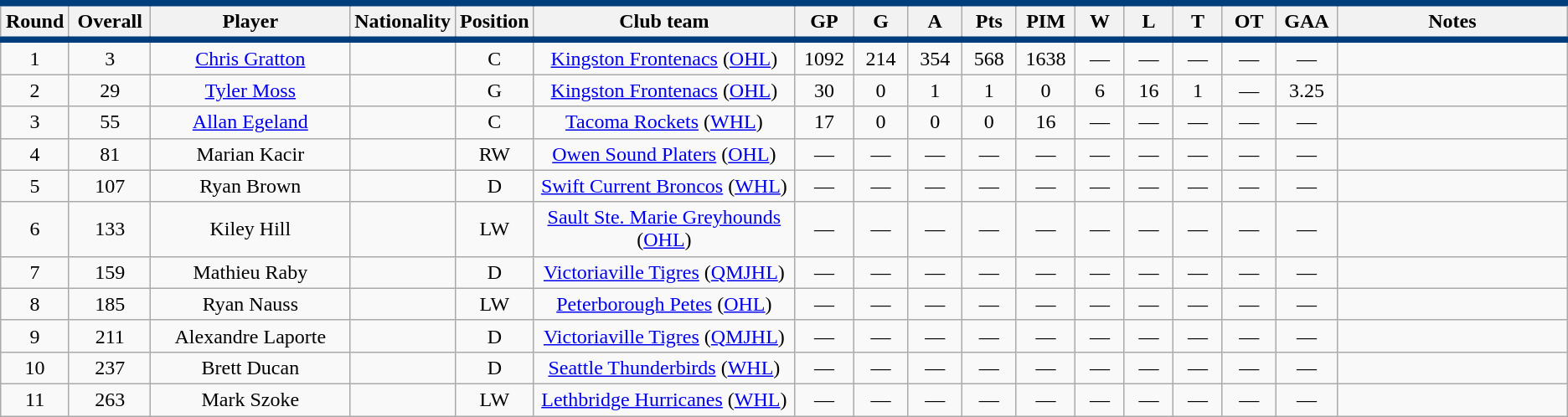<table class="wikitable sortable" style="text-align:center">
<tr style= "background:#FFFFFF; border-top:#003D7C 5px solid; border-bottom:#003D7C 5px solid;">
<th style="width:3em">Round</th>
<th style="width:4em">Overall</th>
<th style="width:15em">Player</th>
<th style="width:3em">Nationality</th>
<th style="width:3em">Position</th>
<th style="width:20em">Club team</th>
<th style="width:3em">GP</th>
<th style="width:3em">G</th>
<th style="width:3em">A</th>
<th style="width:3em">Pts</th>
<th style="width:3em">PIM</th>
<th style="width:3em">W</th>
<th style="width:3em">L</th>
<th style="width:3em">T</th>
<th style="width:3em">OT</th>
<th style="width:3em">GAA</th>
<th style="width:20em">Notes</th>
</tr>
<tr>
<td>1</td>
<td>3</td>
<td><a href='#'>Chris Gratton</a></td>
<td></td>
<td>C</td>
<td><a href='#'>Kingston Frontenacs</a> (<a href='#'>OHL</a>)</td>
<td>1092</td>
<td>214</td>
<td>354</td>
<td>568</td>
<td>1638</td>
<td>—</td>
<td>—</td>
<td>—</td>
<td>—</td>
<td>—</td>
<td></td>
</tr>
<tr>
<td>2</td>
<td>29</td>
<td><a href='#'>Tyler Moss</a></td>
<td></td>
<td>G</td>
<td><a href='#'>Kingston Frontenacs</a> (<a href='#'>OHL</a>)</td>
<td>30</td>
<td>0</td>
<td>1</td>
<td>1</td>
<td>0</td>
<td>6</td>
<td>16</td>
<td>1</td>
<td>—</td>
<td>3.25</td>
<td></td>
</tr>
<tr>
<td>3</td>
<td>55</td>
<td><a href='#'>Allan Egeland</a></td>
<td></td>
<td>C</td>
<td><a href='#'>Tacoma Rockets</a> (<a href='#'>WHL</a>)</td>
<td>17</td>
<td>0</td>
<td>0</td>
<td>0</td>
<td>16</td>
<td>—</td>
<td>—</td>
<td>—</td>
<td>—</td>
<td>—</td>
<td></td>
</tr>
<tr>
<td>4</td>
<td>81</td>
<td>Marian Kacir</td>
<td></td>
<td>RW</td>
<td><a href='#'>Owen Sound Platers</a> (<a href='#'>OHL</a>)</td>
<td>—</td>
<td>—</td>
<td>—</td>
<td>—</td>
<td>—</td>
<td>—</td>
<td>—</td>
<td>—</td>
<td>—</td>
<td>—</td>
<td></td>
</tr>
<tr>
<td>5</td>
<td>107</td>
<td>Ryan Brown</td>
<td></td>
<td>D</td>
<td><a href='#'>Swift Current Broncos</a> (<a href='#'>WHL</a>)</td>
<td>—</td>
<td>—</td>
<td>—</td>
<td>—</td>
<td>—</td>
<td>—</td>
<td>—</td>
<td>—</td>
<td>—</td>
<td>—</td>
<td></td>
</tr>
<tr>
<td>6</td>
<td>133</td>
<td>Kiley Hill</td>
<td></td>
<td>LW</td>
<td><a href='#'>Sault Ste. Marie Greyhounds</a> (<a href='#'>OHL</a>)</td>
<td>—</td>
<td>—</td>
<td>—</td>
<td>—</td>
<td>—</td>
<td>—</td>
<td>—</td>
<td>—</td>
<td>—</td>
<td>—</td>
<td></td>
</tr>
<tr>
<td>7</td>
<td>159</td>
<td>Mathieu Raby</td>
<td></td>
<td>D</td>
<td><a href='#'>Victoriaville Tigres</a> (<a href='#'>QMJHL</a>)</td>
<td>—</td>
<td>—</td>
<td>—</td>
<td>—</td>
<td>—</td>
<td>—</td>
<td>—</td>
<td>—</td>
<td>—</td>
<td>—</td>
<td></td>
</tr>
<tr>
<td>8</td>
<td>185</td>
<td>Ryan Nauss</td>
<td></td>
<td>LW</td>
<td><a href='#'>Peterborough Petes</a> (<a href='#'>OHL</a>)</td>
<td>—</td>
<td>—</td>
<td>—</td>
<td>—</td>
<td>—</td>
<td>—</td>
<td>—</td>
<td>—</td>
<td>—</td>
<td>—</td>
<td></td>
</tr>
<tr>
<td>9</td>
<td>211</td>
<td>Alexandre Laporte</td>
<td></td>
<td>D</td>
<td><a href='#'>Victoriaville Tigres</a> (<a href='#'>QMJHL</a>)</td>
<td>—</td>
<td>—</td>
<td>—</td>
<td>—</td>
<td>—</td>
<td>—</td>
<td>—</td>
<td>—</td>
<td>—</td>
<td>—</td>
<td></td>
</tr>
<tr>
<td>10</td>
<td>237</td>
<td>Brett Ducan</td>
<td></td>
<td>D</td>
<td><a href='#'>Seattle Thunderbirds</a> (<a href='#'>WHL</a>)</td>
<td>—</td>
<td>—</td>
<td>—</td>
<td>—</td>
<td>—</td>
<td>—</td>
<td>—</td>
<td>—</td>
<td>—</td>
<td>—</td>
<td></td>
</tr>
<tr>
<td>11</td>
<td>263</td>
<td>Mark Szoke</td>
<td></td>
<td>LW</td>
<td><a href='#'>Lethbridge Hurricanes</a> (<a href='#'>WHL</a>)</td>
<td>—</td>
<td>—</td>
<td>—</td>
<td>—</td>
<td>—</td>
<td>—</td>
<td>—</td>
<td>—</td>
<td>—</td>
<td>—</td>
<td></td>
</tr>
</table>
